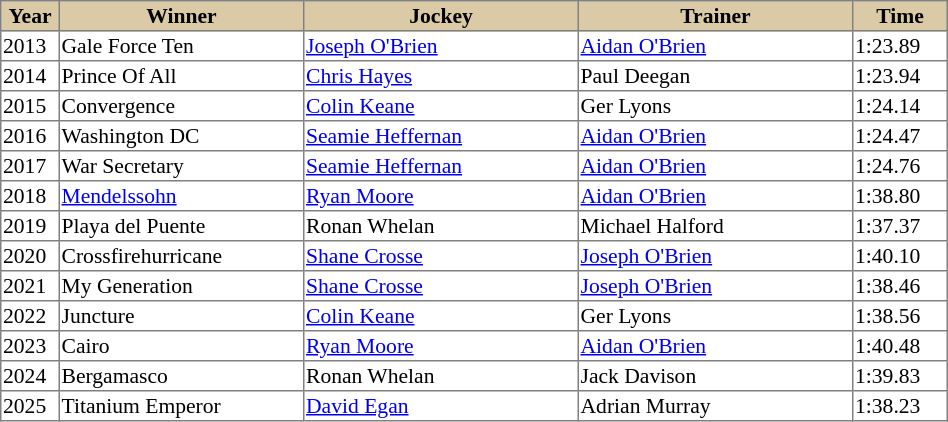<table class = "sortable" | border="1" style="border-collapse: collapse; font-size:90%">
<tr bgcolor="#DACAA5" align="center">
<th style="width:36px"><strong>Year</strong></th>
<th style="width:160px"><strong>Winner</strong></th>
<th style="width:180px"><strong>Jockey</strong></th>
<th style="width:180px"><strong>Trainer</strong></th>
<th style="width:60px"><strong>Time</strong></th>
</tr>
<tr>
<td>2013</td>
<td>Gale Force Ten</td>
<td><a href='#'>Joseph O'Brien</a></td>
<td><a href='#'>Aidan O'Brien</a></td>
<td>1:23.89</td>
</tr>
<tr>
<td>2014</td>
<td>Prince Of All</td>
<td><a href='#'>Chris Hayes</a></td>
<td>Paul Deegan</td>
<td>1:23.94</td>
</tr>
<tr>
<td>2015</td>
<td>Convergence</td>
<td><a href='#'>Colin Keane</a></td>
<td>Ger Lyons</td>
<td>1:24.14</td>
</tr>
<tr>
<td>2016</td>
<td>Washington DC</td>
<td><a href='#'>Seamie Heffernan</a></td>
<td><a href='#'>Aidan O'Brien</a></td>
<td>1:24.47</td>
</tr>
<tr>
<td>2017</td>
<td>War Secretary</td>
<td><a href='#'>Seamie Heffernan</a></td>
<td><a href='#'>Aidan O'Brien</a></td>
<td>1:24.76</td>
</tr>
<tr>
<td>2018</td>
<td><a href='#'>Mendelssohn</a></td>
<td><a href='#'>Ryan Moore</a></td>
<td><a href='#'>Aidan O'Brien</a></td>
<td>1:38.80</td>
</tr>
<tr>
<td>2019</td>
<td>Playa del Puente</td>
<td>Ronan Whelan</td>
<td>Michael Halford</td>
<td>1:37.37</td>
</tr>
<tr>
<td>2020</td>
<td>Crossfirehurricane</td>
<td><a href='#'>Shane Crosse</a></td>
<td><a href='#'>Joseph O'Brien</a></td>
<td>1:40.10</td>
</tr>
<tr>
<td>2021</td>
<td>My Generation</td>
<td><a href='#'>Shane Crosse</a></td>
<td><a href='#'>Joseph O'Brien</a></td>
<td>1:38.46</td>
</tr>
<tr>
<td>2022</td>
<td>Juncture</td>
<td><a href='#'>Colin Keane</a></td>
<td>Ger Lyons</td>
<td>1:38.56</td>
</tr>
<tr>
<td>2023</td>
<td>Cairo</td>
<td><a href='#'>Ryan Moore</a></td>
<td><a href='#'>Aidan O'Brien</a></td>
<td>1:40.48</td>
</tr>
<tr>
<td>2024</td>
<td>Bergamasco</td>
<td>Ronan Whelan</td>
<td>Jack Davison</td>
<td>1:39.83</td>
</tr>
<tr>
<td>2025</td>
<td>Titanium Emperor</td>
<td><a href='#'>David Egan</a></td>
<td>Adrian Murray</td>
<td>1:38.23</td>
</tr>
</table>
